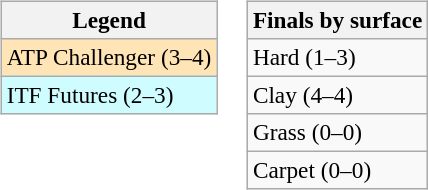<table>
<tr valign=top>
<td><br><table class=wikitable style=font-size:97%>
<tr>
<th>Legend</th>
</tr>
<tr bgcolor=moccasin>
<td>ATP Challenger (3–4)</td>
</tr>
<tr bgcolor=cffcff>
<td>ITF Futures (2–3)</td>
</tr>
</table>
</td>
<td><br><table class=wikitable style=font-size:97%>
<tr>
<th>Finals by surface</th>
</tr>
<tr>
<td>Hard (1–3)</td>
</tr>
<tr>
<td>Clay (4–4)</td>
</tr>
<tr>
<td>Grass (0–0)</td>
</tr>
<tr>
<td>Carpet (0–0)</td>
</tr>
</table>
</td>
</tr>
</table>
